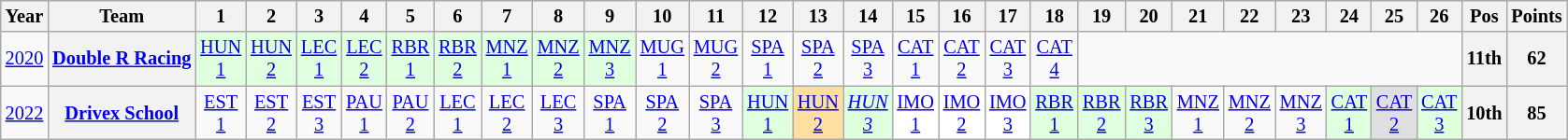<table class="wikitable" style="text-align:center; font-size:85%">
<tr>
<th>Year</th>
<th>Team</th>
<th>1</th>
<th>2</th>
<th>3</th>
<th>4</th>
<th>5</th>
<th>6</th>
<th>7</th>
<th>8</th>
<th>9</th>
<th>10</th>
<th>11</th>
<th>12</th>
<th>13</th>
<th>14</th>
<th>15</th>
<th>16</th>
<th>17</th>
<th>18</th>
<th>19</th>
<th>20</th>
<th>21</th>
<th>22</th>
<th>23</th>
<th>24</th>
<th>25</th>
<th>26</th>
<th>Pos</th>
<th>Points</th>
</tr>
<tr>
<td><a href='#'>2020</a></td>
<th nowrap><a href='#'>Double R Racing</a></th>
<td style="background:#DFFFDF"><a href='#'>HUN<br>1</a><br></td>
<td style="background:#DFFFDF"><a href='#'>HUN<br>2</a><br></td>
<td style="background:#DFFFDF"><a href='#'>LEC<br>1</a><br></td>
<td style="background:#DFFFDF"><a href='#'>LEC<br>2</a><br></td>
<td style="background:#DFFFDF"><a href='#'>RBR<br>1</a><br></td>
<td style="background:#DFFFDF"><a href='#'>RBR<br>2</a><br></td>
<td style="background:#DFFFDF"><a href='#'>MNZ<br>1</a><br></td>
<td style="background:#DFFFDF"><a href='#'>MNZ<br>2</a><br></td>
<td style="background:#DFFFDF"><a href='#'>MNZ<br>3</a><br></td>
<td style="background:#"><a href='#'>MUG<br>1</a></td>
<td style="background:#"><a href='#'>MUG<br>2</a></td>
<td style="background:#"><a href='#'>SPA<br>1</a></td>
<td style="background:#"><a href='#'>SPA<br>2</a></td>
<td style="background:#"><a href='#'>SPA<br>3</a></td>
<td style="background:#"><a href='#'>CAT<br>1</a></td>
<td style="background:#"><a href='#'>CAT<br>2</a></td>
<td style="background:#"><a href='#'>CAT<br>3</a></td>
<td style="background:#"><a href='#'>CAT<br>4</a></td>
<td colspan=8></td>
<th>11th</th>
<th>62</th>
</tr>
<tr>
<td><a href='#'>2022</a></td>
<th nowrap><a href='#'>Drivex School</a></th>
<td style="background:#;"><a href='#'>EST<br>1</a></td>
<td style="background:#;"><a href='#'>EST<br>2</a></td>
<td style="background:#;"><a href='#'>EST<br>3</a></td>
<td style="background:#;"><a href='#'>PAU<br>1</a></td>
<td style="background:#;"><a href='#'>PAU<br>2</a></td>
<td style="background:#;"><a href='#'>LEC<br>1</a></td>
<td style="background:#;"><a href='#'>LEC<br>2</a></td>
<td style="background:#;"><a href='#'>LEC<br>3</a></td>
<td style="background:#;"><a href='#'>SPA<br>1</a></td>
<td style="background:#;"><a href='#'>SPA<br>2</a></td>
<td style="background:#;"><a href='#'>SPA<br>3</a></td>
<td style="background:#DFFFDF;"><a href='#'>HUN<br>1</a><br></td>
<td style="background:#FFDF9F;"><a href='#'>HUN<br>2</a><br></td>
<td style="background:#DFFFDF;"><em><a href='#'>HUN<br>3</a></em><br></td>
<td style="background:#FFFFFF;"><a href='#'>IMO<br>1</a><br></td>
<td style="background:#FFFFFF;"><a href='#'>IMO<br>2</a><br></td>
<td style="background:#FFFFFF;"><a href='#'>IMO<br>3</a><br></td>
<td style="background:#DFFFDF;"><a href='#'>RBR<br>1</a><br></td>
<td style="background:#DFFFDF;"><a href='#'>RBR<br>2</a><br></td>
<td style="background:#DFFFDF;"><a href='#'>RBR<br>3</a><br></td>
<td style="background:#;"><a href='#'>MNZ<br>1</a></td>
<td style="background:#;"><a href='#'>MNZ<br>2</a></td>
<td style="background:#;"><a href='#'>MNZ<br>3</a></td>
<td style="background:#DFFFDF;"><a href='#'>CAT<br>1</a><br></td>
<td style="background:#DFDFDF;"><a href='#'>CAT<br>2</a><br></td>
<td style="background:#DFFFDF;"><a href='#'>CAT<br>3</a><br></td>
<th>10th</th>
<th>85</th>
</tr>
</table>
